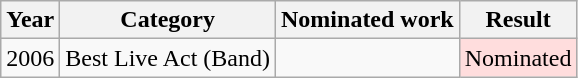<table class="wikitable">
<tr>
<th>Year</th>
<th>Category</th>
<th>Nominated work</th>
<th>Result</th>
</tr>
<tr>
<td rowspan="1">2006</td>
<td>Best Live Act (Band)</td>
<td></td>
<td style="background: #ffdddd" align="center" class="table-yes2">Nominated</td>
</tr>
</table>
